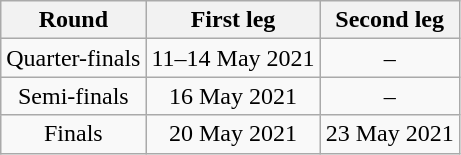<table class="wikitable" border="1">
<tr align="center">
<th>Round</th>
<th>First leg</th>
<th>Second leg</th>
</tr>
<tr align="center">
<td>Quarter-finals</td>
<td>11–14 May 2021</td>
<td>–</td>
</tr>
<tr align="center">
<td>Semi-finals</td>
<td>16 May 2021</td>
<td>–</td>
</tr>
<tr align="center">
<td>Finals</td>
<td>20 May 2021</td>
<td>23 May 2021</td>
</tr>
</table>
